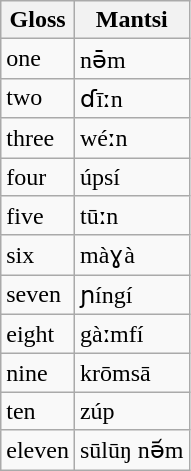<table class="wikitable sortable">
<tr>
<th>Gloss</th>
<th>Mantsi</th>
</tr>
<tr>
<td>one</td>
<td>nə̄m</td>
</tr>
<tr>
<td>two</td>
<td>ɗīːn</td>
</tr>
<tr>
<td>three</td>
<td>wéːn</td>
</tr>
<tr>
<td>four</td>
<td>úpsí</td>
</tr>
<tr>
<td>five</td>
<td>tūːn</td>
</tr>
<tr>
<td>six</td>
<td>màɣà</td>
</tr>
<tr>
<td>seven</td>
<td>ɲíngí</td>
</tr>
<tr>
<td>eight</td>
<td>gàːmfí</td>
</tr>
<tr>
<td>nine</td>
<td>krōmsā</td>
</tr>
<tr>
<td>ten</td>
<td>zúp</td>
</tr>
<tr>
<td>eleven</td>
<td>sūlūŋ nə᷄m</td>
</tr>
</table>
